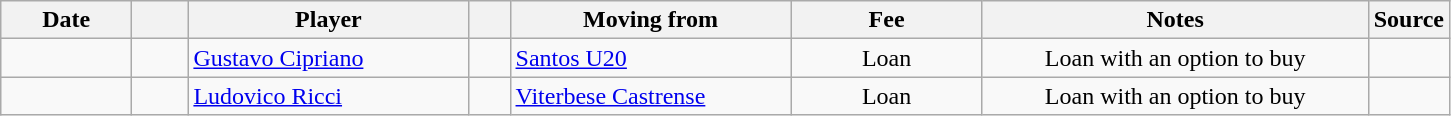<table class="wikitable sortable">
<tr>
<th style="width:80px;">Date</th>
<th style="width:30px;"></th>
<th style="width:180px;">Player</th>
<th style="width:20px;"></th>
<th style="width:180px;">Moving from</th>
<th style="width:120px;" class="unsortable">Fee</th>
<th style="width:250px;" class="unsortable">Notes</th>
<th style="width:20px;">Source</th>
</tr>
<tr>
<td></td>
<td align=center></td>
<td> <a href='#'>Gustavo Cipriano</a></td>
<td align=center></td>
<td> <a href='#'>Santos U20</a></td>
<td align=center>Loan</td>
<td align=center>Loan with an option to buy</td>
<td></td>
</tr>
<tr>
<td></td>
<td align=center></td>
<td> <a href='#'>Ludovico Ricci</a></td>
<td align=center></td>
<td> <a href='#'>Viterbese Castrense</a></td>
<td align=center>Loan</td>
<td align=center>Loan with an option to buy</td>
<td></td>
</tr>
</table>
